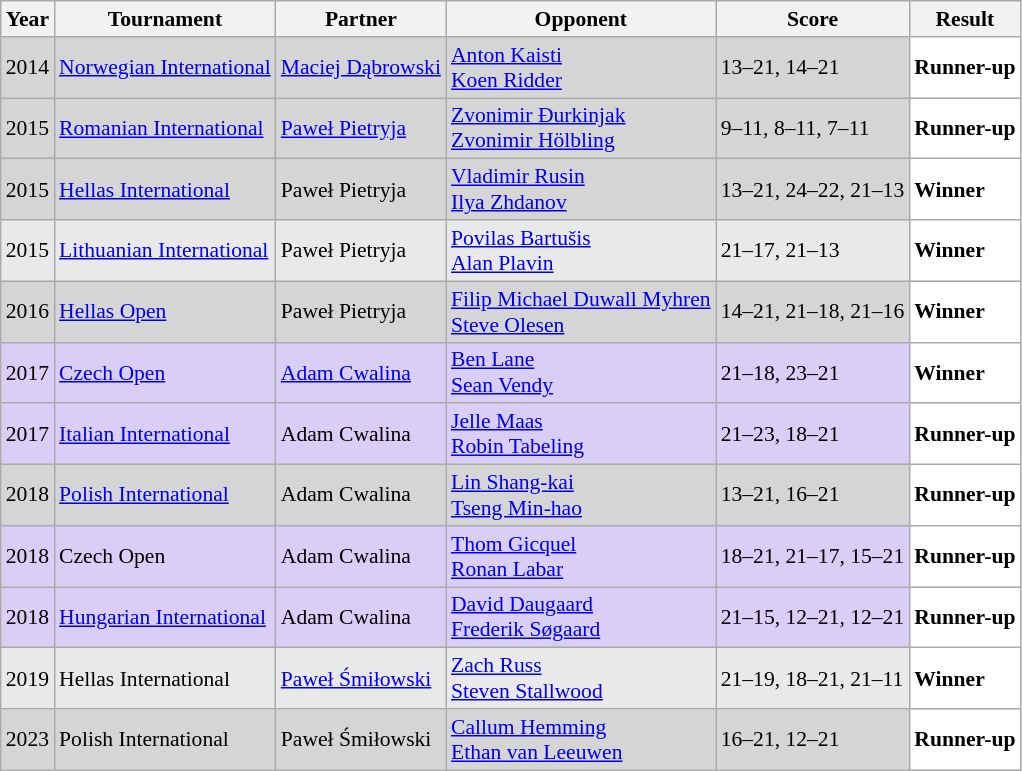<table class="sortable wikitable" style="font-size: 90%;">
<tr>
<th>Year</th>
<th>Tournament</th>
<th>Partner</th>
<th>Opponent</th>
<th>Score</th>
<th>Result</th>
</tr>
<tr style="background:#D5D5D5">
<td align="center">2014</td>
<td align="left"><a href='#'>Norwegian International</a></td>
<td align="left"> <a href='#'>Maciej Dąbrowski</a></td>
<td align="left"> <a href='#'>Anton Kaisti</a> <br>  <a href='#'>Koen Ridder</a></td>
<td align="left">13–21, 14–21</td>
<td style="text-align:left; background:white"> <strong>Runner-up</strong></td>
</tr>
<tr style="background:#D5D5D5">
<td align="center">2015</td>
<td align="left"><a href='#'>Romanian International</a></td>
<td align="left"> <a href='#'>Paweł Pietryja</a></td>
<td align="left"> <a href='#'>Zvonimir Đurkinjak</a> <br>  <a href='#'>Zvonimir Hölbling</a></td>
<td align="left">9–11, 8–11, 7–11</td>
<td style="text-align:left; background:white"> <strong>Runner-up</strong></td>
</tr>
<tr style="background:#D5D5D5">
<td align="center">2015</td>
<td align="left"><a href='#'>Hellas International</a></td>
<td align="left"> Paweł Pietryja</td>
<td align="left"> <a href='#'>Vladimir Rusin</a> <br>  <a href='#'>Ilya Zhdanov</a></td>
<td align="left">13–21, 24–22, 21–13</td>
<td style="text-align:left; background:white"> <strong>Winner</strong></td>
</tr>
<tr style="background:#E9E9E9">
<td align="center">2015</td>
<td align="left"><a href='#'>Lithuanian International</a></td>
<td align="left"> Paweł Pietryja</td>
<td align="left"> <a href='#'>Povilas Bartušis</a> <br>  <a href='#'>Alan Plavin</a></td>
<td align="left">21–17, 21–13</td>
<td style="text-align:left; background:white"> <strong>Winner</strong></td>
</tr>
<tr style="background:#D5D5D5">
<td align="center">2016</td>
<td align="left"><a href='#'>Hellas Open</a></td>
<td align="left"> Paweł Pietryja</td>
<td align="left"> <a href='#'>Filip Michael Duwall Myhren</a> <br>  <a href='#'>Steve Olesen</a></td>
<td align="left">14–21, 21–18, 21–16</td>
<td style="text-align:left; background:white"> <strong>Winner</strong></td>
</tr>
<tr style="background:#D8CEF6">
<td align="center">2017</td>
<td align="left"><a href='#'>Czech Open</a></td>
<td align="left"> <a href='#'>Adam Cwalina</a></td>
<td align="left"> <a href='#'>Ben Lane</a> <br>  <a href='#'>Sean Vendy</a></td>
<td align="left">21–18, 23–21</td>
<td style="text-align:left; background:white"> <strong>Winner</strong></td>
</tr>
<tr style="background:#D8CEF6">
<td align="center">2017</td>
<td align="left"><a href='#'>Italian International</a></td>
<td align="left"> Adam Cwalina</td>
<td align="left"> <a href='#'>Jelle Maas</a> <br>  <a href='#'>Robin Tabeling</a></td>
<td align="left">21–23, 18–21</td>
<td style="text-align:left; background:white"> <strong>Runner-up</strong></td>
</tr>
<tr style="background:#D5D5D5">
<td align="center">2018</td>
<td align="left"><a href='#'>Polish International</a></td>
<td align="left"> Adam Cwalina</td>
<td align="left"> <a href='#'>Lin Shang-kai</a> <br>  <a href='#'>Tseng Min-hao</a></td>
<td align="left">13–21, 16–21</td>
<td style="text-align:left; background:white"> <strong>Runner-up</strong></td>
</tr>
<tr style="background:#D8CEF6">
<td align="center">2018</td>
<td align="left">Czech Open</td>
<td align="left"> Adam Cwalina</td>
<td align="left"> <a href='#'>Thom Gicquel</a> <br>  <a href='#'>Ronan Labar</a></td>
<td align="left">18–21, 21–17, 15–21</td>
<td style="text-align:left; background:white"> <strong>Runner-up</strong></td>
</tr>
<tr style="background:#D8CEF6">
<td align="center">2018</td>
<td align="left"><a href='#'>Hungarian International</a></td>
<td align="left"> Adam Cwalina</td>
<td align="left"> <a href='#'>David Daugaard</a> <br>  <a href='#'>Frederik Søgaard</a></td>
<td align="left">21–15, 12–21, 12–21</td>
<td style="text-align:left; background:white"> <strong>Runner-up</strong></td>
</tr>
<tr style="background:#E9E9E9">
<td align="center">2019</td>
<td align="left">Hellas International</td>
<td align="left"> <a href='#'>Paweł Śmiłowski</a></td>
<td align="left"> <a href='#'>Zach Russ</a> <br>  <a href='#'>Steven Stallwood</a></td>
<td align="left">21–19, 18–21, 21–11</td>
<td style="text-align:left; background:white"> <strong>Winner</strong></td>
</tr>
<tr style="background:#D5D5D5">
<td align="center">2023</td>
<td align="left">Polish International</td>
<td align="left"> Paweł Śmiłowski</td>
<td align="left"> <a href='#'>Callum Hemming</a><br> <a href='#'>Ethan van Leeuwen</a></td>
<td align="left">16–21, 12–21</td>
<td style="text-align:left; background:white"> <strong>Runner-up</strong></td>
</tr>
</table>
